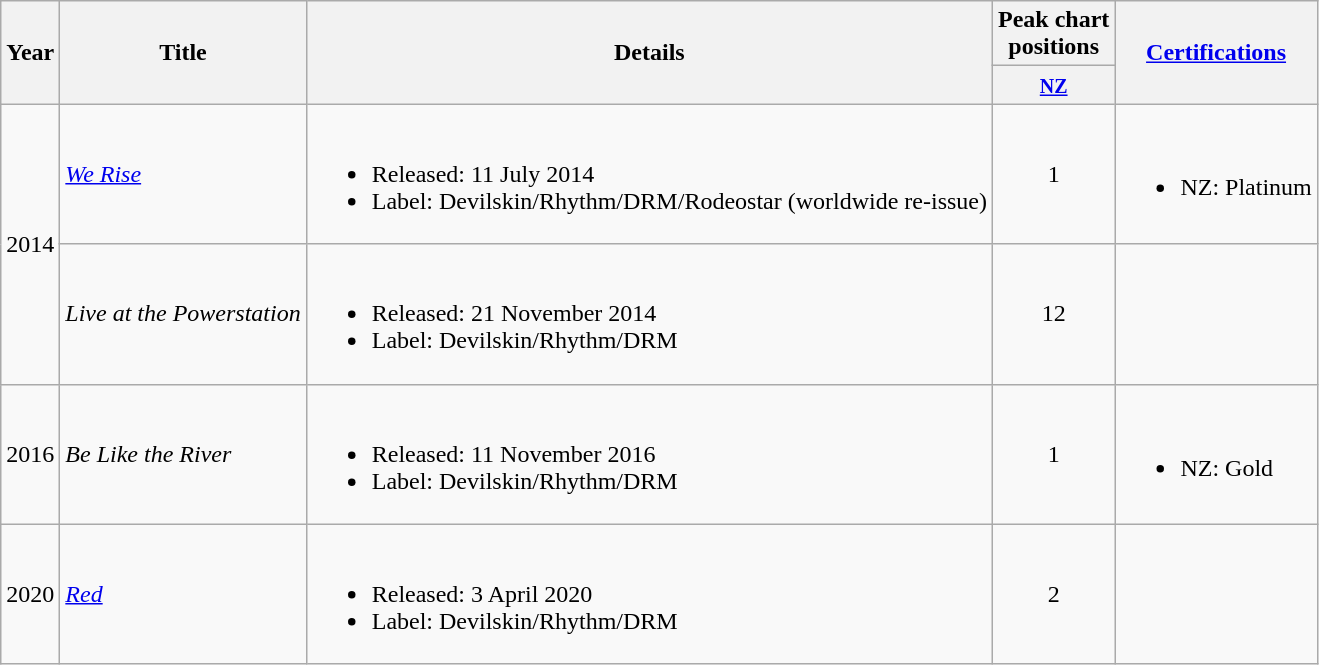<table class="wikitable plainrowheaders">
<tr>
<th scope="col" rowspan="2">Year</th>
<th scope="col" rowspan="2">Title</th>
<th scope="col" rowspan="2">Details</th>
<th scope="col">Peak chart<br>positions</th>
<th scope="col" rowspan="2"><a href='#'>Certifications</a></th>
</tr>
<tr>
<th><small><a href='#'>NZ</a></small><br></th>
</tr>
<tr>
<td rowspan="2">2014</td>
<td><a href='#'><em>We Rise</em></a></td>
<td><br><ul><li>Released: 11 July 2014</li><li>Label: Devilskin/Rhythm/DRM/Rodeostar (worldwide re-issue)</li></ul></td>
<td align="center">1</td>
<td><br><ul><li>NZ: Platinum</li></ul></td>
</tr>
<tr>
<td><em>Live at the Powerstation</em></td>
<td><br><ul><li>Released: 21 November 2014</li><li>Label: Devilskin/Rhythm/DRM</li></ul></td>
<td align="center">12</td>
<td></td>
</tr>
<tr>
<td>2016</td>
<td><em>Be Like the River</em></td>
<td><br><ul><li>Released: 11 November 2016</li><li>Label: Devilskin/Rhythm/DRM</li></ul></td>
<td align="center">1</td>
<td><br><ul><li>NZ: Gold</li></ul></td>
</tr>
<tr>
<td>2020</td>
<td><em><a href='#'>Red</a></em></td>
<td><br><ul><li>Released: 3 April 2020</li><li>Label: Devilskin/Rhythm/DRM</li></ul></td>
<td align="center">2</td>
<td></td>
</tr>
</table>
